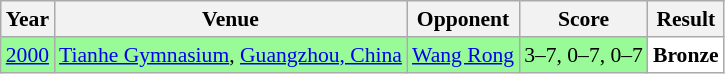<table class="sortable wikitable" style="font-size:90%;">
<tr>
<th>Year</th>
<th>Venue</th>
<th>Opponent</th>
<th>Score</th>
<th>Result</th>
</tr>
<tr style="background:#98FB98">
<td align="center"><a href='#'>2000</a></td>
<td align="left"><a href='#'>Tianhe Gymnasium</a>, <a href='#'>Guangzhou, China</a></td>
<td align="left"> <a href='#'>Wang Rong</a></td>
<td align="left">3–7, 0–7, 0–7</td>
<td style="text-align:left; background:white"> <strong>Bronze</strong></td>
</tr>
</table>
